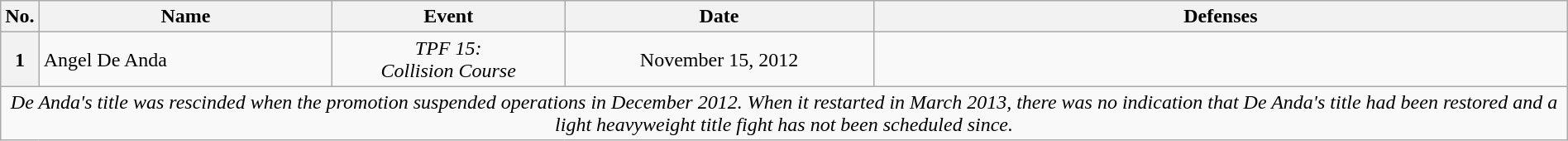<table class="wikitable" width=100%>
<tr>
<th width=1%>No.</th>
<th width=19%>Name</th>
<th width=15%>Event</th>
<th width=20%>Date</th>
<th width=45%>Defenses</th>
</tr>
<tr>
<th>1</th>
<td align=left> Angel De Anda<br></td>
<td align=center><em>TPF 15: </em><br><em>Collision Course</em><br></td>
<td align=center>November 15, 2012</td>
</tr>
<tr>
<td align="center" colspan="5"><em>De Anda's title was rescinded when the promotion suspended operations in December 2012. When it restarted in March 2013, there was no indication that De Anda's title had been restored and a light heavyweight title fight has not been scheduled since.</em></td>
</tr>
</table>
